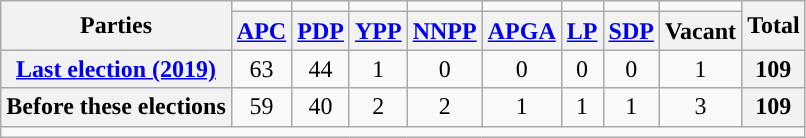<table class=wikitable style=text-align:center>
<tr>
<th colspan=3 rowspan=2>Parties</th>
<td style="background-color:"></td>
<td style="background-color:"></td>
<td style="background-color:"></td>
<td style="background-color:"></td>
<td style="background-color:"></td>
<td style="background-color:"></td>
<td style="background-color:"></td>
<td style="background-color:"></td>
<th rowspan=2>Total</th>
</tr>
<tr>
<th><a href='#'>APC</a></th>
<th><a href='#'>PDP</a></th>
<th><a href='#'>YPP</a></th>
<th><a href='#'>NNPP</a></th>
<th><a href='#'>APGA</a></th>
<th><a href='#'>LP</a></th>
<th><a href='#'>SDP</a></th>
<th>Vacant</th>
</tr>
<tr>
<th colspan=3><a href='#'>Last election (2019)</a></th>
<td>63</td>
<td>44</td>
<td>1</td>
<td>0</td>
<td>0</td>
<td>0</td>
<td>0</td>
<td>1</td>
<th>109</th>
</tr>
<tr>
<th colspan=3>Before these elections</th>
<td>59</td>
<td>40</td>
<td>2</td>
<td>2</td>
<td>1</td>
<td>1</td>
<td>1</td>
<td>3</td>
<th>109</th>
</tr>
<tr>
<td colspan=100></td>
</tr>
</table>
